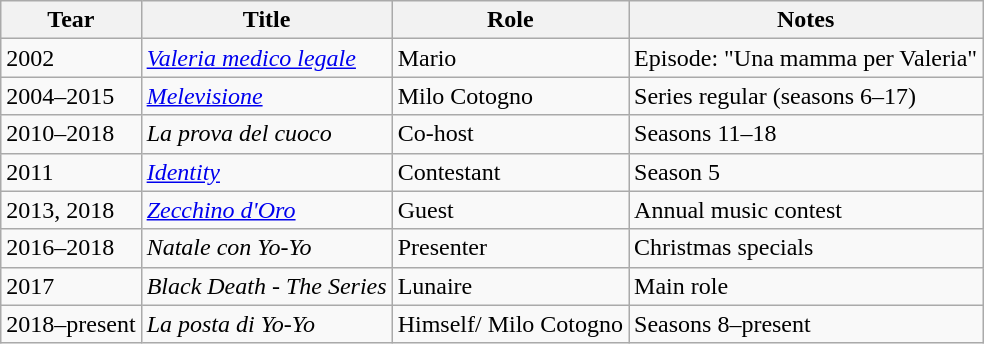<table class="wikitable">
<tr>
<th>Tear</th>
<th>Title</th>
<th>Role</th>
<th>Notes</th>
</tr>
<tr>
<td>2002</td>
<td><em><a href='#'>Valeria medico legale</a></em></td>
<td>Mario</td>
<td>Episode: "Una mamma per Valeria"</td>
</tr>
<tr>
<td>2004–2015</td>
<td><em><a href='#'>Melevisione</a></em></td>
<td>Milo Cotogno</td>
<td>Series regular (seasons 6–17)</td>
</tr>
<tr>
<td>2010–2018</td>
<td><em>La prova del cuoco</em></td>
<td>Co-host</td>
<td>Seasons 11–18</td>
</tr>
<tr>
<td>2011</td>
<td><em><a href='#'>Identity</a></em></td>
<td>Contestant</td>
<td>Season 5</td>
</tr>
<tr>
<td>2013, 2018</td>
<td><em><a href='#'>Zecchino d'Oro</a></em></td>
<td>Guest</td>
<td>Annual music contest</td>
</tr>
<tr>
<td>2016–2018</td>
<td><em>Natale con Yo-Yo</em></td>
<td>Presenter</td>
<td>Christmas specials</td>
</tr>
<tr>
<td>2017</td>
<td><em>Black Death - The Series</em></td>
<td>Lunaire</td>
<td>Main role</td>
</tr>
<tr>
<td>2018–present</td>
<td><em>La posta di Yo-Yo</em></td>
<td>Himself/ Milo Cotogno</td>
<td>Seasons 8–present</td>
</tr>
</table>
